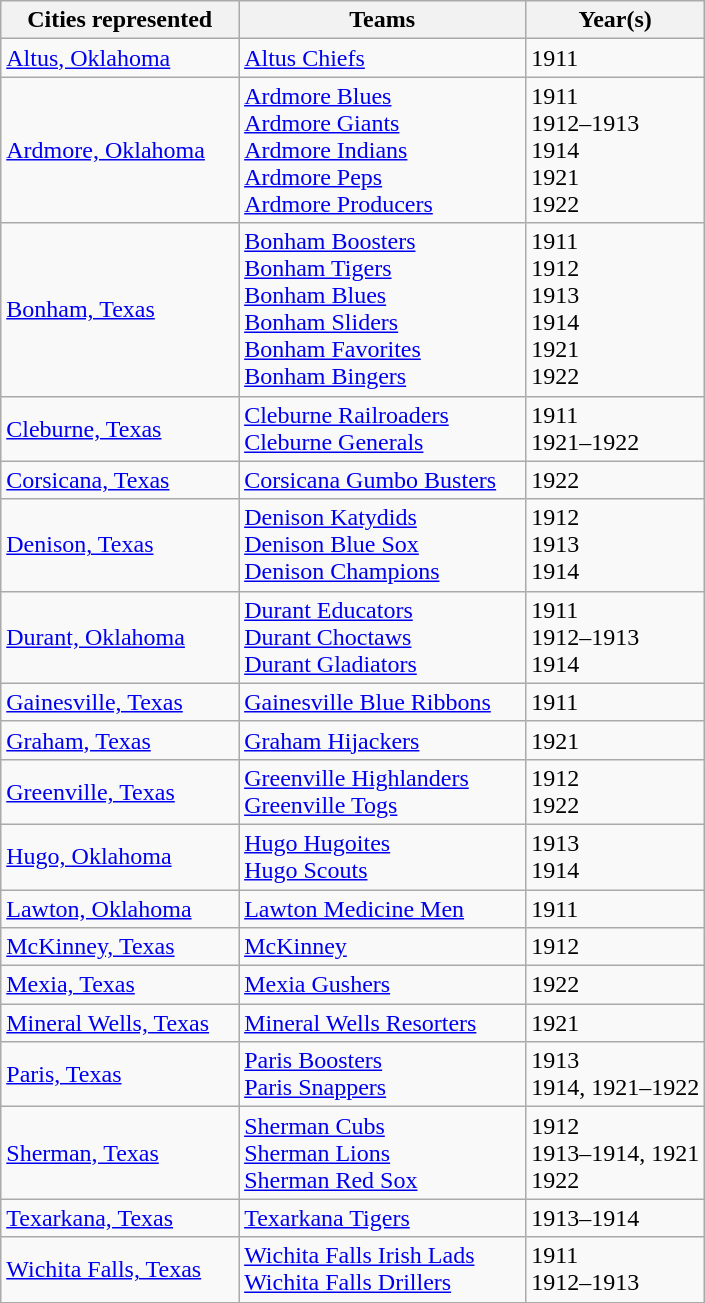<table class="wikitable">
<tr>
<th>Cities represented</th>
<th>Teams</th>
<th>Year(s)</th>
</tr>
<tr>
<td><a href='#'>Altus, Oklahoma</a></td>
<td><a href='#'>Altus Chiefs</a></td>
<td>1911</td>
</tr>
<tr>
<td><a href='#'>Ardmore, Oklahoma</a></td>
<td><a href='#'>Ardmore Blues</a><br><a href='#'>Ardmore Giants</a><br><a href='#'>Ardmore Indians</a><br><a href='#'>Ardmore Peps</a><br><a href='#'>Ardmore Producers</a></td>
<td>1911<br>1912–1913<br>1914<br> 1921<br>1922</td>
</tr>
<tr>
<td><a href='#'>Bonham, Texas</a></td>
<td><a href='#'>Bonham Boosters</a><br><a href='#'>Bonham Tigers</a><br><a href='#'>Bonham Blues</a><br><a href='#'>Bonham Sliders</a><br><a href='#'>Bonham Favorites</a><br><a href='#'>Bonham Bingers</a></td>
<td>1911<br>1912<br>1913<br>1914<br>1921<br>1922</td>
</tr>
<tr>
<td><a href='#'>Cleburne, Texas</a></td>
<td><a href='#'>Cleburne Railroaders</a><br><a href='#'>Cleburne Generals</a></td>
<td>1911<br>1921–1922</td>
</tr>
<tr>
<td><a href='#'>Corsicana, Texas</a></td>
<td><a href='#'>Corsicana Gumbo Busters</a>     </td>
<td>1922</td>
</tr>
<tr>
<td><a href='#'>Denison, Texas</a></td>
<td><a href='#'>Denison Katydids</a><br><a href='#'>Denison Blue Sox</a><br><a href='#'>Denison Champions</a></td>
<td>1912<br>1913<br>1914</td>
</tr>
<tr>
<td><a href='#'>Durant, Oklahoma</a></td>
<td><a href='#'>Durant Educators</a><br><a href='#'>Durant Choctaws</a><br><a href='#'>Durant Gladiators</a></td>
<td>1911<br>1912–1913<br>1914</td>
</tr>
<tr>
<td><a href='#'>Gainesville, Texas</a></td>
<td><a href='#'>Gainesville Blue Ribbons</a>    </td>
<td>1911</td>
</tr>
<tr>
<td><a href='#'>Graham, Texas</a></td>
<td><a href='#'>Graham Hijackers</a></td>
<td>1921</td>
</tr>
<tr>
<td><a href='#'>Greenville, Texas</a></td>
<td><a href='#'>Greenville Highlanders</a><br><a href='#'>Greenville Togs</a></td>
<td>1912 <br>1922</td>
</tr>
<tr>
<td><a href='#'>Hugo, Oklahoma</a></td>
<td><a href='#'>Hugo Hugoites</a><br><a href='#'>Hugo Scouts</a></td>
<td>1913<br>1914</td>
</tr>
<tr>
<td><a href='#'>Lawton, Oklahoma</a></td>
<td><a href='#'>Lawton Medicine Men</a></td>
<td>1911</td>
</tr>
<tr>
<td><a href='#'>McKinney, Texas</a></td>
<td><a href='#'>McKinney</a></td>
<td>1912</td>
</tr>
<tr>
<td><a href='#'>Mexia, Texas</a></td>
<td><a href='#'>Mexia Gushers</a></td>
<td>1922</td>
</tr>
<tr>
<td><a href='#'>Mineral Wells, Texas</a>     </td>
<td><a href='#'>Mineral Wells Resorters</a></td>
<td>1921</td>
</tr>
<tr>
<td><a href='#'>Paris, Texas</a></td>
<td><a href='#'>Paris Boosters</a><br><a href='#'>Paris Snappers</a></td>
<td>1913<br>1914, 1921–1922</td>
</tr>
<tr>
<td><a href='#'>Sherman, Texas</a></td>
<td><a href='#'>Sherman Cubs</a><br><a href='#'>Sherman Lions</a><br> <a href='#'>Sherman Red Sox</a></td>
<td>1912<br>1913–1914, 1921<br>1922</td>
</tr>
<tr>
<td><a href='#'>Texarkana, Texas</a></td>
<td><a href='#'>Texarkana Tigers</a></td>
<td>1913–1914</td>
</tr>
<tr>
<td><a href='#'>Wichita Falls, Texas</a>    </td>
<td><a href='#'>Wichita Falls Irish Lads</a><br><a href='#'>Wichita Falls Drillers</a></td>
<td>1911<br>1912–1913 </td>
</tr>
<tr>
</tr>
</table>
